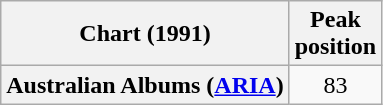<table class="wikitable plainrowheaders" style="text-align:center">
<tr>
<th>Chart (1991)</th>
<th>Peak<br>position</th>
</tr>
<tr>
<th scope="row">Australian Albums (<a href='#'>ARIA</a>)</th>
<td>83</td>
</tr>
</table>
